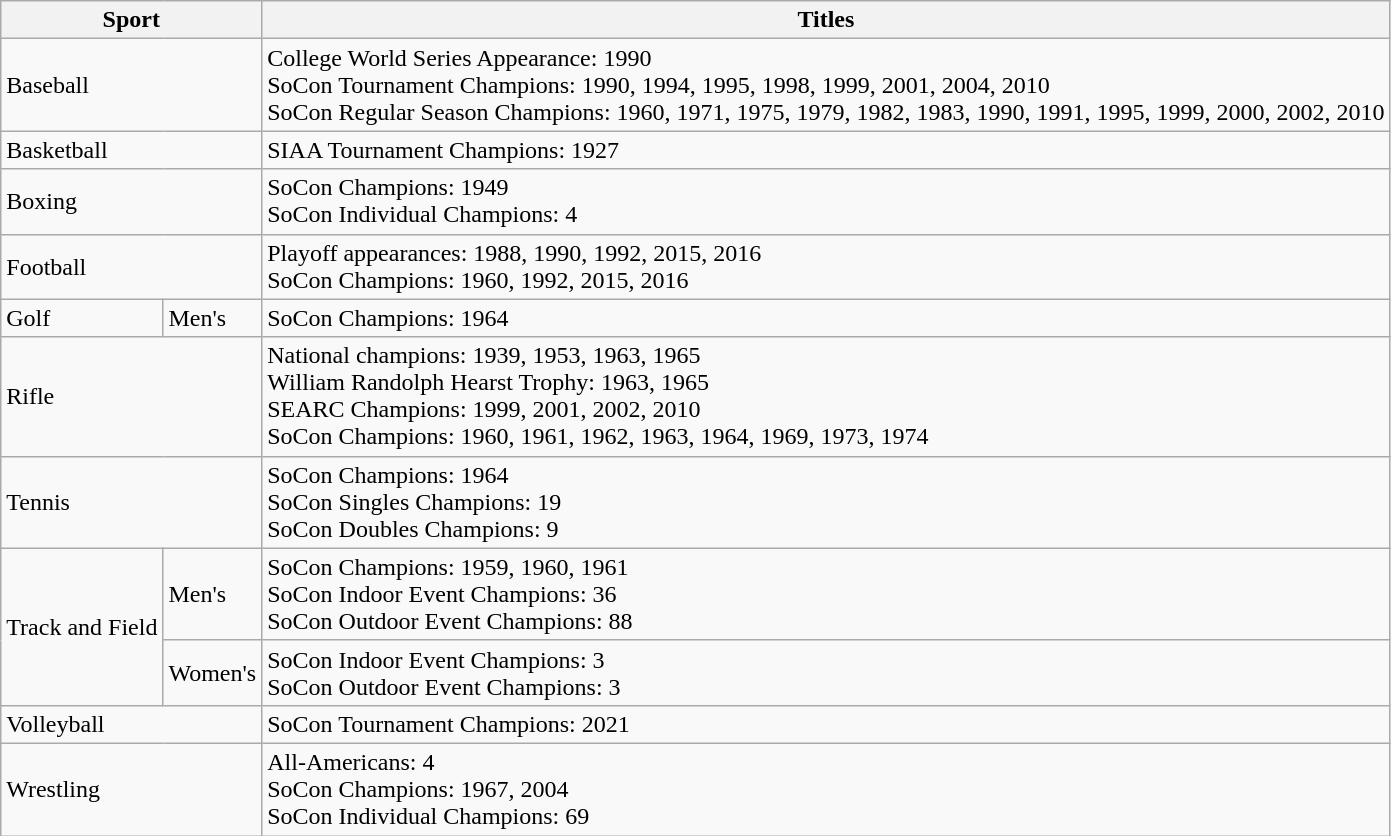<table class="wikitable" align="center" border="1">
<tr>
<th colspan=2>Sport</th>
<th>Titles</th>
</tr>
<tr>
<td colspan=2>Baseball</td>
<td>College World Series Appearance: 1990<br>SoCon Tournament Champions: 1990, 1994, 1995, 1998, 1999, 2001, 2004, 2010<br>SoCon Regular Season Champions: 1960, 1971, 1975, 1979, 1982, 1983, 1990, 1991, 1995, 1999, 2000, 2002, 2010</td>
</tr>
<tr>
<td colspan=2>Basketball</td>
<td>SIAA Tournament Champions: 1927</td>
</tr>
<tr>
<td colspan=2>Boxing</td>
<td>SoCon Champions: 1949<br>SoCon Individual Champions: 4</td>
</tr>
<tr>
<td colspan=2>Football</td>
<td>Playoff appearances: 1988, 1990, 1992, 2015, 2016<br>SoCon Champions: 1960, 1992, 2015, 2016</td>
</tr>
<tr>
<td>Golf</td>
<td>Men's</td>
<td>SoCon Champions: 1964</td>
</tr>
<tr>
<td colspan=2>Rifle</td>
<td>National champions: 1939, 1953, 1963, 1965<br>William Randolph Hearst Trophy: 1963, 1965<br>SEARC Champions: 1999, 2001, 2002, 2010<br>SoCon Champions: 1960, 1961, 1962, 1963, 1964, 1969, 1973, 1974</td>
</tr>
<tr>
<td colspan=2>Tennis</td>
<td>SoCon Champions: 1964<br>SoCon Singles Champions: 19<br>SoCon Doubles Champions: 9</td>
</tr>
<tr>
<td rowspan=2>Track and Field</td>
<td>Men's</td>
<td>SoCon Champions: 1959, 1960, 1961<br>SoCon Indoor Event Champions: 36<br>SoCon Outdoor Event Champions: 88</td>
</tr>
<tr>
<td>Women's</td>
<td>SoCon Indoor Event Champions: 3<br>SoCon Outdoor Event Champions: 3</td>
</tr>
<tr>
<td colspan=2>Volleyball</td>
<td>SoCon Tournament Champions: 2021</td>
</tr>
<tr>
<td colspan=2>Wrestling</td>
<td>All-Americans: 4<br>SoCon Champions: 1967, 2004<br>SoCon Individual Champions: 69</td>
</tr>
</table>
